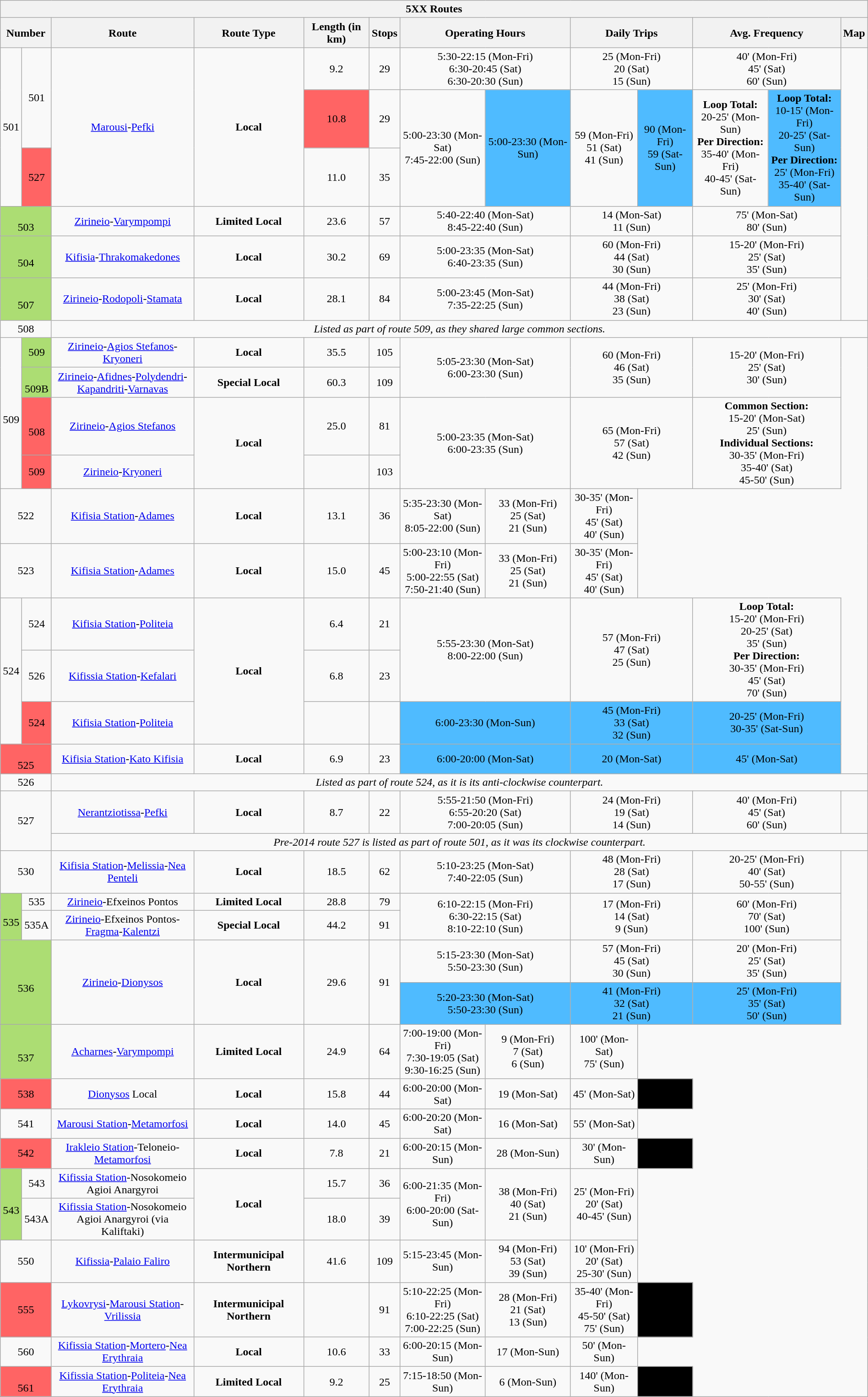<table cellpadding="5" style="margin:0 auto; text-align:center;"  class="mw-collapsible mw-collapsed wikitable">
<tr>
<th colspan="13">5XX Routes</th>
</tr>
<tr>
<th colspan="2">Number</th>
<th style="width:200px">Route</th>
<th>Route Type</th>
<th>Length (in km)</th>
<th>Stops</th>
<th colspan="2">Operating Hours</th>
<th colspan="2">Daily Trips</th>
<th colspan="2">Avg. Frequency</th>
<th>Map</th>
</tr>
<tr>
<td rowspan="3">501</td>
<td rowspan="2">501<br></td>
<td rowspan="3"><a href='#'>Marousi</a>-<a href='#'>Pefki</a></td>
<td rowspan="3"><span><strong>Local</strong></span></td>
<td>9.2</td>
<td>29</td>
<td colspan="2">5:30-22:15 (Mon-Fri)<br>6:30-20:45 (Sat)<br>6:30-20:30 (Sun)</td>
<td colspan="2">25 (Mon-Fri)<br>20 (Sat)<br>15 (Sun)</td>
<td colspan="2">40' (Mon-Fri)<br>45' (Sat)<br>60' (Sun)</td>
</tr>
<tr>
<td style="background:#ff6464;">10.8</td>
<td>29</td>
<td rowspan="2">5:00-23:30 (Mon-Sat)<br>7:45-22:00 (Sun)</td>
<td rowspan="2" style="background:#4fbbff;">5:00-23:30 (Mon-Sun)</td>
<td rowspan="2">59 (Mon-Fri)<br>51 (Sat)<br>41 (Sun)</td>
<td rowspan="2" style="background:#4fbbff;">90 (Mon-Fri)<br>59 (Sat-Sun)</td>
<td rowspan="2"><strong>Loop Total:</strong><br>20-25' (Mon-Sun)<br><strong>Per Direction:</strong><br>35-40' (Mon-Fri)<br>40-45' (Sat-Sun)</td>
<td rowspan="2" style="background:#4fbbff;"><strong>Loop Total:</strong><br>10-15' (Mon-Fri)<br>20-25' (Sat-Sun)<br><strong>Per Direction:</strong><br>25' (Mon-Fri)<br>35-40' (Sat-Sun)</td>
</tr>
<tr>
<td style="background:#ff6464;">527<br></td>
<td>11.0</td>
<td>35</td>
</tr>
<tr>
<td colspan="2" style="background:#acdd73;"><br>503<br></td>
<td><a href='#'>Zirineio</a>-<a href='#'>Varympompi</a></td>
<td><span><strong>Limited Local</strong></span></td>
<td>23.6</td>
<td>57</td>
<td colspan="2">5:40-22:40 (Mon-Sat)<br>8:45-22:40 (Sun)</td>
<td colspan="2">14 (Mon-Sat)<br>11 (Sun)</td>
<td colspan="2">75' (Mon-Sat)<br>80' (Sun)</td>
</tr>
<tr>
<td colspan="2" style="background:#acdd73;"><br>504<br></td>
<td><a href='#'>Kifisia</a>-<a href='#'>Thrakomakedones</a></td>
<td><span><strong>Local</strong></span></td>
<td>30.2</td>
<td>69</td>
<td colspan="2">5:00-23:35 (Mon-Sat)<br>6:40-23:35 (Sun)</td>
<td colspan="2">60 (Mon-Fri)<br>44 (Sat)<br>30 (Sun)</td>
<td colspan="2">15-20' (Mon-Fri)<br>25' (Sat)<br>35' (Sun)</td>
</tr>
<tr>
<td colspan="2" style="background:#acdd73;"><br>507<br></td>
<td><a href='#'>Zirineio</a>-<a href='#'>Rodopoli</a>-<a href='#'>Stamata</a></td>
<td><span><strong>Local</strong></span></td>
<td>28.1</td>
<td>84</td>
<td colspan="2">5:00-23:45 (Mon-Sat)<br>7:35-22:25 (Sun)</td>
<td colspan="2">44 (Mon-Fri)<br>38 (Sat)<br>23 (Sun)</td>
<td colspan="2">25' (Mon-Fri)<br>30' (Sat)<br>40' (Sun)</td>
</tr>
<tr>
<td colspan="2">508</td>
<td colspan="11"><em>Listed as part of route 509, as they shared large common sections.</em></td>
</tr>
<tr>
<td rowspan="4"><br>509</td>
<td style="background:#acdd73;">509<br></td>
<td><a href='#'>Zirineio</a>-<a href='#'>Agios Stefanos</a>-<a href='#'>Kryoneri</a></td>
<td><span><strong>Local</strong></span></td>
<td>35.5</td>
<td>105</td>
<td rowspan="2" colspan="2">5:05-23:30 (Mon-Sat)<br>6:00-23:30 (Sun)</td>
<td rowspan="2" colspan="2">60 (Mon-Fri)<br>46 (Sat)<br>35 (Sun)</td>
<td rowspan="2" colspan="2">15-20' (Mon-Fri)<br>25' (Sat)<br>30' (Sun)</td>
</tr>
<tr>
<td style="background:#acdd73;"><br>509B<br></td>
<td><a href='#'>Zirineio</a>-<a href='#'>Afidnes</a>-<a href='#'>Polydendri</a>-<a href='#'>Kapandriti</a>-<a href='#'>Varnavas</a></td>
<td><span><strong>Special Local</strong></span></td>
<td>60.3</td>
<td>109</td>
</tr>
<tr>
<td style="background:#ff6464;"><br>508<br></td>
<td><a href='#'>Zirineio</a>-<a href='#'>Agios Stefanos</a></td>
<td rowspan="2"><span><strong>Local</strong></span></td>
<td>25.0</td>
<td>81</td>
<td rowspan="2" colspan="2">5:00-23:35 (Mon-Sat)<br>6:00-23:35 (Sun)</td>
<td rowspan="2" colspan="2">65 (Mon-Fri)<br>57 (Sat)<br>42 (Sun)</td>
<td rowspan="2" colspan="2"><strong>Common Section:</strong><br>15-20' (Mon-Sat)<br>25' (Sun)<br><strong>Individual Sections:</strong><br>30-35' (Mon-Fri)<br>35-40' (Sat)<br>45-50' (Sun)</td>
</tr>
<tr>
<td style="background:#ff6464;">509<br></td>
<td><a href='#'>Zirineio</a>-<a href='#'>Kryoneri</a></td>
<td></td>
<td>103</td>
</tr>
<tr>
<td colspan="2">522</td>
<td><a href='#'>Kifisia Station</a>-<a href='#'>Adames</a></td>
<td><span><strong>Local</strong></span></td>
<td>13.1</td>
<td>36</td>
<td>5:35-23:30 (Mon-Sat)<br>8:05-22:00 (Sun)</td>
<td>33 (Mon-Fri)<br>25 (Sat)<br>21 (Sun)</td>
<td>30-35' (Mon-Fri)<br>45' (Sat)<br>40' (Sun)</td>
</tr>
<tr>
<td colspan="2">523</td>
<td><a href='#'>Kifisia Station</a>-<a href='#'>Adames</a></td>
<td><span><strong>Local</strong></span></td>
<td>15.0</td>
<td>45</td>
<td>5:00-23:10 (Mon-Fri)<br>5:00-22:55 (Sat)<br>7:50-21:40 (Sun)</td>
<td>33 (Mon-Fri)<br>25 (Sat)<br>21 (Sun)</td>
<td>30-35' (Mon-Fri)<br>45' (Sat)<br>40' (Sun)</td>
</tr>
<tr>
<td rowspan="3">524</td>
<td>524<br></td>
<td><a href='#'>Kifisia Station</a>-<a href='#'>Politeia</a></td>
<td rowspan="3"><span><strong>Local</strong></span></td>
<td>6.4</td>
<td>21</td>
<td rowspan="2" colspan="2">5:55-23:30 (Mon-Sat)<br>8:00-22:00 (Sun)</td>
<td rowspan="2" colspan="2">57 (Mon-Fri)<br>47 (Sat)<br>25 (Sun)</td>
<td rowspan="2" colspan="2"><strong>Loop Total:</strong><br>15-20' (Mon-Fri)<br>20-25' (Sat)<br>35' (Sun)<br><strong>Per Direction:</strong><br>30-35' (Mon-Fri)<br>45' (Sat)<br>70' (Sun)</td>
</tr>
<tr>
<td>526<br></td>
<td><a href='#'>Kifissia Station</a>-<a href='#'>Kefalari</a></td>
<td>6.8</td>
<td>23</td>
</tr>
<tr>
<td style="background:#ff6464;">524<br></td>
<td><a href='#'>Kifisia Station</a>-<a href='#'>Politeia</a></td>
<td></td>
<td></td>
<td colspan="2" style="background:#4fbbff;">6:00-23:30 (Mon-Sun)</td>
<td colspan="2" style="background:#4fbbff;">45 (Mon-Fri)<br>33 (Sat)<br>32 (Sun)</td>
<td colspan="2" style="background:#4fbbff;">20-25' (Mon-Fri)<br>30-35' (Sat-Sun)</td>
</tr>
<tr>
<td colspan="2" style="background:#ff6464;"><br>525<br></td>
<td><a href='#'>Kifisia Station</a>-<a href='#'>Kato Kifisia</a></td>
<td><span><strong>Local</strong></span></td>
<td>6.9</td>
<td>23</td>
<td colspan="2" style="background:#4fbbff;">6:00-20:00 (Mon-Sat)</td>
<td colspan="2" style="background:#4fbbff;">20 (Mon-Sat)</td>
<td colspan="2" style="background:#4fbbff;">45' (Mon-Sat)</td>
</tr>
<tr>
<td colspan="2">526</td>
<td colspan="11"><em>Listed as part of route 524, as it is its anti-clockwise counterpart.</em></td>
</tr>
<tr>
<td rowspan="2" colspan="2">527<br></td>
<td><a href='#'>Nerantziotissa</a>-<a href='#'>Pefki</a></td>
<td><span><strong>Local</strong></span></td>
<td>8.7</td>
<td>22</td>
<td colspan="2">5:55-21:50 (Mon-Fri)<br>6:55-20:20 (Sat)<br>7:00-20:05 (Sun)</td>
<td colspan="2">24 (Mon-Fri)<br>19 (Sat)<br>14 (Sun)</td>
<td colspan="2">40' (Mon-Fri)<br>45' (Sat)<br>60' (Sun)</td>
</tr>
<tr>
<td colspan="12"><em>Pre-2014 route 527 is listed as part of route 501, as it was its clockwise counterpart.</em></td>
</tr>
<tr>
<td colspan="2">530<br></td>
<td><a href='#'>Kifisia Station</a>-<a href='#'>Melissia</a>-<a href='#'>Nea Penteli</a></td>
<td><span><strong>Local</strong></span></td>
<td>18.5</td>
<td>62</td>
<td colspan="2">5:10-23:25 (Mon-Sat)<br>7:40-22:05 (Sun)</td>
<td colspan="2">48 (Mon-Fri)<br>28 (Sat)<br>17 (Sun)</td>
<td colspan="2">20-25' (Mon-Fri)<br>40' (Sat)<br>50-55' (Sun)</td>
</tr>
<tr>
<td rowspan="2" style="background:#acdd73;"><br>535</td>
<td>535<br></td>
<td><a href='#'>Zirineio</a>-Efxeinos Pontos</td>
<td><span><strong>Limited Local</strong></span></td>
<td>28.8</td>
<td>79</td>
<td colspan="2" rowspan="2">6:10-22:15 (Mon-Fri)<br>6:30-22:15 (Sat)<br>8:10-22:10 (Sun)</td>
<td colspan="2" rowspan="2">17 (Mon-Fri)<br>14 (Sat)<br>9 (Sun)</td>
<td colspan="2" rowspan="2">60' (Mon-Fri)<br>70' (Sat)<br>100' (Sun)</td>
</tr>
<tr>
<td>535A<br></td>
<td><a href='#'>Zirineio</a>-Efxeinos Pontos-<a href='#'>Fragma</a>-<a href='#'>Kalentzi</a></td>
<td><span><strong>Special Local</strong></span></td>
<td>44.2</td>
<td>91</td>
</tr>
<tr>
<td rowspan="2" colspan="2" style="background:#acdd73;"><br>536 <br></td>
<td rowspan="2"><a href='#'>Zirineio</a>-<a href='#'>Dionysos</a></td>
<td rowspan="2"><span><strong>Local</strong></span></td>
<td rowspan="2">29.6</td>
<td rowspan="2">91</td>
<td colspan="2">5:15-23:30 (Mon-Sat)<br>5:50-23:30 (Sun)</td>
<td colspan="2">57 (Mon-Fri)<br>45 (Sat)<br>30 (Sun)</td>
<td colspan="2">20' (Mon-Fri)<br>25' (Sat)<br>35' (Sun)</td>
</tr>
<tr>
<td colspan="2" style="background:#4fbbff;">5:20-23:30 (Mon-Sat)<br>5:50-23:30 (Sun)</td>
<td colspan="2" style="background:#4fbbff;">41 (Mon-Fri)<br>32 (Sat)<br>21 (Sun)</td>
<td colspan="2" style="background:#4fbbff;">25' (Mon-Fri)<br>35' (Sat)<br>50' (Sun)</td>
</tr>
<tr>
<td colspan="2" style="background:#acdd73;"><br>537</td>
<td><a href='#'>Acharnes</a>-<a href='#'>Varympompi</a></td>
<td><span><strong>Limited Local</strong></span></td>
<td>24.9</td>
<td>64</td>
<td>7:00-19:00 (Mon-Fri)<br>7:30-19:05 (Sat)<br>9:30-16:25 (Sun)</td>
<td>9 (Mon-Fri)<br>7 (Sat)<br>6 (Sun)</td>
<td>100' (Mon-Sat)<br>75' (Sun)</td>
</tr>
<tr>
<td colspan="2" style="background:#ff6464;">538</td>
<td><a href='#'>Dionysos</a> Local</td>
<td><span><strong>Local</strong></span></td>
<td>15.8</td>
<td>44</td>
<td>6:00-20:00 (Mon-Sat)</td>
<td>19 (Mon-Sat)</td>
<td>45' (Mon-Sat)</td>
<td style="background:#000000;"></td>
</tr>
<tr>
<td colspan="2">541</td>
<td><a href='#'>Marousi Station</a>-<a href='#'>Metamorfosi</a></td>
<td><span><strong>Local</strong></span></td>
<td>14.0</td>
<td>45</td>
<td>6:00-20:20 (Mon-Sat)</td>
<td>16 (Mon-Sat)</td>
<td>55' (Mon-Sat)</td>
</tr>
<tr>
<td colspan="2" style="background:#ff6464;">542</td>
<td><a href='#'>Irakleio Station</a>-Teloneio-<a href='#'>Metamorfosi</a></td>
<td><span><strong>Local</strong></span></td>
<td>7.8</td>
<td>21</td>
<td>6:00-20:15 (Mon-Sun)</td>
<td>28 (Mon-Sun)</td>
<td>30' (Mon-Sun)</td>
<td style="background:#000000;"></td>
</tr>
<tr>
<td rowspan="2" style="background:#acdd73;"><br>543</td>
<td>543</td>
<td><a href='#'>Kifissia Station</a>-Nosokomeio Agioi Anargyroi</td>
<td rowspan="2"><span><strong>Local</strong></span></td>
<td>15.7</td>
<td>36</td>
<td rowspan="2">6:00-21:35 (Mon-Fri)<br>6:00-20:00 (Sat-Sun)</td>
<td rowspan="2">38 (Mon-Fri)<br>40 (Sat)<br>21 (Sun)</td>
<td rowspan="2">25' (Mon-Fri)<br>20' (Sat)<br>40-45' (Sun)</td>
</tr>
<tr>
<td>543A</td>
<td><a href='#'>Kifissia Station</a>-Nosokomeio Agioi Anargyroi (via Kaliftaki)</td>
<td>18.0</td>
<td>39</td>
</tr>
<tr>
<td colspan="2">550</td>
<td><a href='#'>Kifissia</a>-<a href='#'>Palaio Faliro</a></td>
<td><span><strong>Intermunicipal Northern</strong></span></td>
<td>41.6</td>
<td>109</td>
<td>5:15-23:45 (Mon-Sun)</td>
<td>94 (Mon-Fri)<br>53 (Sat)<br>39 (Sun)</td>
<td>10' (Mon-Fri)<br>20' (Sat)<br>25-30' (Sun)</td>
</tr>
<tr>
<td colspan="2" style="background:#ff6464;">555</td>
<td><a href='#'>Lykovrysi</a>-<a href='#'>Marousi Station</a>-<a href='#'>Vrilissia</a></td>
<td><span><strong>Intermunicipal Northern</strong></span></td>
<td></td>
<td>91</td>
<td>5:10-22:25 (Mon-Fri)<br>6:10-22:25 (Sat)<br>7:00-22:25 (Sun)</td>
<td>28 (Mon-Fri)<br>21 (Sat)<br>13 (Sun)</td>
<td>35-40' (Mon-Fri)<br>45-50' (Sat)<br>75' (Sun)</td>
<td style="background:#000000;"></td>
</tr>
<tr>
<td colspan="2">560</td>
<td><a href='#'>Kifissia Station</a>-<a href='#'>Mortero</a>-<a href='#'>Nea Erythraia</a></td>
<td><span><strong>Local</strong></span></td>
<td>10.6</td>
<td>33</td>
<td>6:00-20:15 (Mon-Sun)</td>
<td>17 (Mon-Sun)</td>
<td>50' (Mon-Sun)</td>
</tr>
<tr>
<td colspan="2" style="background:#ff6464;"><br>561</td>
<td><a href='#'>Kifissia Station</a>-<a href='#'>Politeia</a>-<a href='#'>Nea Erythraia</a></td>
<td><span><strong>Limited Local</strong></span></td>
<td>9.2</td>
<td>25</td>
<td>7:15-18:50 (Mon-Sun)</td>
<td>6 (Mon-Sun)</td>
<td>140' (Mon-Sun)</td>
<td style="background:#000000;">.</td>
</tr>
</table>
